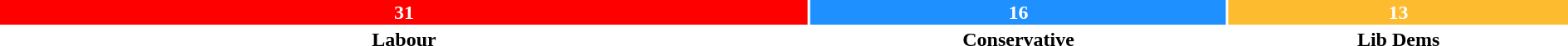<table style="width:100%; text-align:center;">
<tr style="color:white;">
<td style="background:red; width:51.7%;"><strong>31</strong></td>
<td style="background:dodgerblue; width:26.6%;"><strong>16</strong></td>
<td style="background:#FDBB30; width:21.7%;"><strong>13</strong></td>
</tr>
<tr>
<td><span><strong>Labour</strong></span></td>
<td><span><strong>Conservative</strong></span></td>
<td><span><strong>Lib Dems</strong></span></td>
</tr>
</table>
